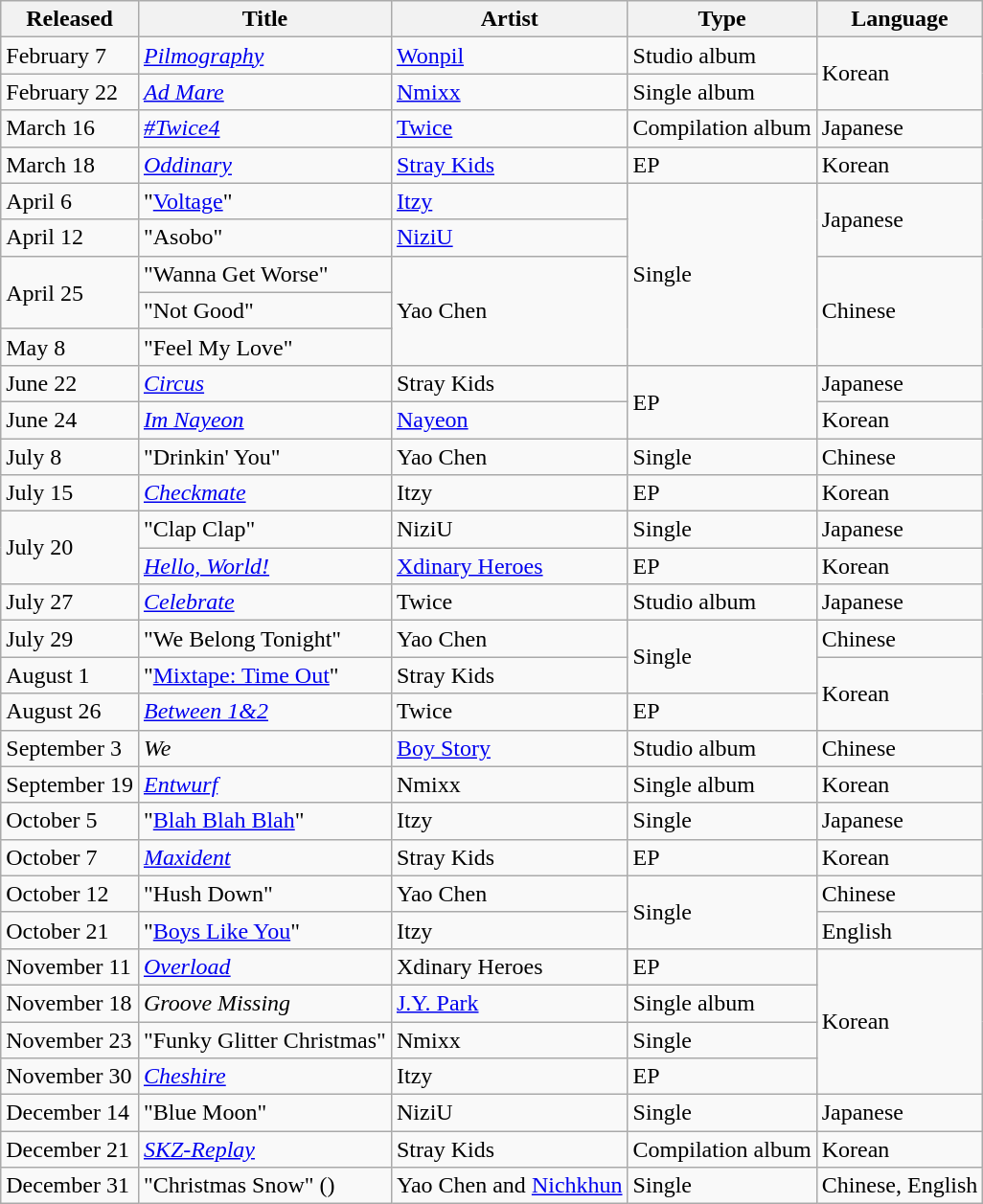<table class="wikitable plainrowheaders">
<tr>
<th scope="col">Released</th>
<th scope="col">Title</th>
<th scope="col">Artist</th>
<th scope="col">Type</th>
<th scope="col">Language</th>
</tr>
<tr>
<td>February 7</td>
<td><em><a href='#'>Pilmography</a></em></td>
<td><a href='#'>Wonpil</a></td>
<td>Studio album</td>
<td rowspan="2">Korean</td>
</tr>
<tr>
<td>February 22</td>
<td><em><a href='#'>Ad Mare</a></em></td>
<td><a href='#'>Nmixx</a></td>
<td>Single album</td>
</tr>
<tr>
<td>March 16</td>
<td><em><a href='#'>#Twice4</a></em></td>
<td><a href='#'>Twice</a></td>
<td>Compilation album</td>
<td>Japanese</td>
</tr>
<tr>
<td>March 18</td>
<td><em><a href='#'>Oddinary</a></em></td>
<td><a href='#'>Stray Kids</a></td>
<td>EP</td>
<td>Korean</td>
</tr>
<tr>
<td>April 6</td>
<td>"<a href='#'>Voltage</a>"</td>
<td><a href='#'>Itzy</a></td>
<td rowspan="5">Single</td>
<td rowspan="2">Japanese</td>
</tr>
<tr>
<td>April 12</td>
<td>"Asobo"</td>
<td><a href='#'>NiziU</a></td>
</tr>
<tr>
<td rowspan="2">April 25</td>
<td>"Wanna Get Worse"</td>
<td rowspan="3">Yao Chen</td>
<td rowspan="3">Chinese</td>
</tr>
<tr>
<td>"Not Good"</td>
</tr>
<tr>
<td>May 8</td>
<td>"Feel My Love"</td>
</tr>
<tr>
<td>June 22</td>
<td><em><a href='#'>Circus</a></em></td>
<td>Stray Kids</td>
<td rowspan="2">EP</td>
<td>Japanese</td>
</tr>
<tr>
<td>June 24</td>
<td><em><a href='#'>Im Nayeon</a></em></td>
<td><a href='#'>Nayeon</a></td>
<td>Korean</td>
</tr>
<tr>
<td>July 8</td>
<td>"Drinkin' You"</td>
<td>Yao Chen</td>
<td>Single</td>
<td>Chinese</td>
</tr>
<tr>
<td>July 15</td>
<td><em><a href='#'>Checkmate</a></em></td>
<td>Itzy</td>
<td>EP</td>
<td>Korean</td>
</tr>
<tr>
<td rowspan="2">July 20</td>
<td>"Clap Clap"</td>
<td>NiziU</td>
<td>Single</td>
<td>Japanese</td>
</tr>
<tr>
<td><em><a href='#'>Hello, World!</a></em></td>
<td><a href='#'>Xdinary Heroes</a></td>
<td>EP</td>
<td>Korean</td>
</tr>
<tr>
<td>July 27</td>
<td><em><a href='#'>Celebrate</a></em></td>
<td>Twice</td>
<td>Studio album</td>
<td>Japanese</td>
</tr>
<tr>
<td>July 29</td>
<td>"We Belong Tonight"</td>
<td>Yao Chen</td>
<td rowspan="2">Single</td>
<td>Chinese</td>
</tr>
<tr>
<td>August 1</td>
<td>"<a href='#'>Mixtape: Time Out</a>"</td>
<td>Stray Kids</td>
<td rowspan="2">Korean</td>
</tr>
<tr>
<td>August 26</td>
<td><em><a href='#'>Between 1&2</a></em></td>
<td>Twice</td>
<td>EP</td>
</tr>
<tr>
<td>September 3</td>
<td><em>We</em></td>
<td><a href='#'>Boy Story</a></td>
<td>Studio album</td>
<td>Chinese</td>
</tr>
<tr>
<td>September 19</td>
<td><em><a href='#'>Entwurf</a></em></td>
<td>Nmixx</td>
<td>Single album</td>
<td>Korean</td>
</tr>
<tr>
<td>October 5</td>
<td>"<a href='#'>Blah Blah Blah</a>"</td>
<td>Itzy</td>
<td>Single</td>
<td>Japanese</td>
</tr>
<tr>
<td>October 7</td>
<td><em><a href='#'>Maxident</a></em></td>
<td>Stray Kids</td>
<td>EP</td>
<td>Korean</td>
</tr>
<tr>
<td>October 12</td>
<td>"Hush Down"</td>
<td>Yao Chen</td>
<td rowspan="2">Single</td>
<td>Chinese</td>
</tr>
<tr>
<td>October 21</td>
<td>"<a href='#'>Boys Like You</a>"</td>
<td>Itzy</td>
<td>English</td>
</tr>
<tr>
<td>November 11</td>
<td><em><a href='#'>Overload</a></em></td>
<td>Xdinary Heroes</td>
<td>EP</td>
<td rowspan="4">Korean</td>
</tr>
<tr>
<td>November 18</td>
<td><em>Groove Missing</em></td>
<td><a href='#'>J.Y. Park</a></td>
<td>Single album</td>
</tr>
<tr>
<td>November 23</td>
<td>"Funky Glitter Christmas"</td>
<td>Nmixx</td>
<td>Single</td>
</tr>
<tr>
<td>November 30</td>
<td><em><a href='#'>Cheshire</a></em></td>
<td>Itzy</td>
<td>EP</td>
</tr>
<tr>
<td>December 14</td>
<td>"Blue Moon"</td>
<td>NiziU</td>
<td>Single</td>
<td>Japanese</td>
</tr>
<tr>
<td>December 21</td>
<td><em><a href='#'>SKZ-Replay</a></em></td>
<td>Stray Kids</td>
<td>Compilation album</td>
<td>Korean</td>
</tr>
<tr>
<td>December 31</td>
<td>"Christmas Snow" ()</td>
<td>Yao Chen and <a href='#'>Nichkhun</a></td>
<td>Single</td>
<td>Chinese, English</td>
</tr>
</table>
